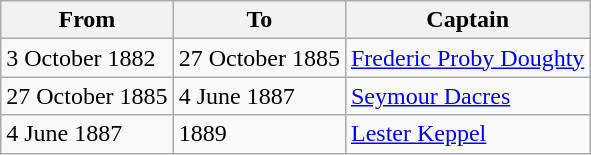<table class="wikitable">
<tr>
<th>From</th>
<th>To</th>
<th>Captain</th>
</tr>
<tr>
<td>3 October 1882</td>
<td>27 October 1885</td>
<td><a href='#'>Frederic Proby Doughty</a></td>
</tr>
<tr>
<td>27 October 1885</td>
<td>4 June 1887</td>
<td><a href='#'>Seymour Dacres</a></td>
</tr>
<tr>
<td>4 June 1887</td>
<td>1889</td>
<td><a href='#'>Lester Keppel</a></td>
</tr>
</table>
